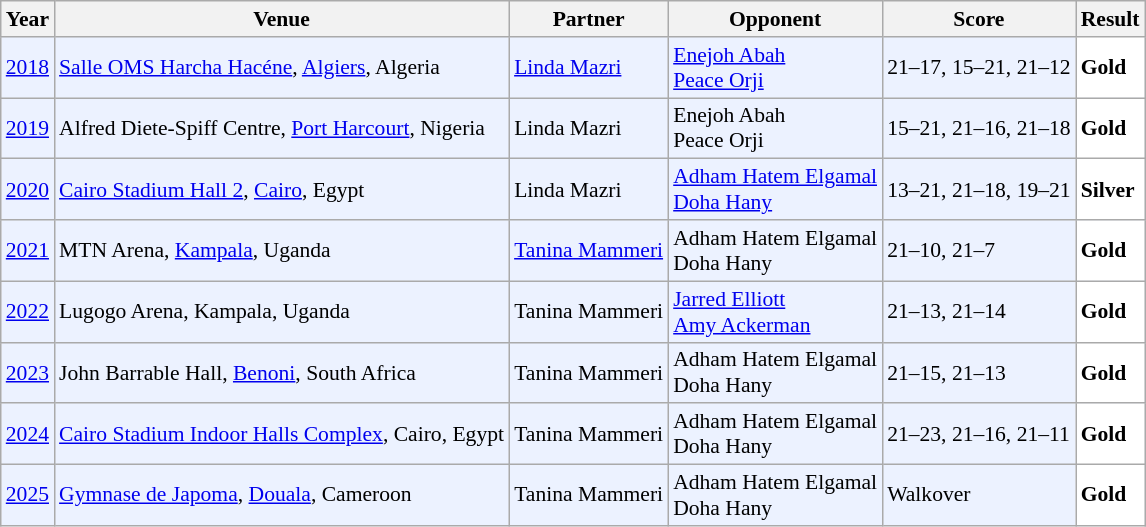<table class="sortable wikitable" style="font-size: 90%;">
<tr>
<th>Year</th>
<th>Venue</th>
<th>Partner</th>
<th>Opponent</th>
<th>Score</th>
<th>Result</th>
</tr>
<tr style="background:#ECF2FF">
<td align="center"><a href='#'>2018</a></td>
<td align="left"><a href='#'>Salle OMS Harcha Hacéne</a>, <a href='#'>Algiers</a>, Algeria</td>
<td align="left"> <a href='#'>Linda Mazri</a></td>
<td align="left"> <a href='#'>Enejoh Abah</a><br> <a href='#'>Peace Orji</a></td>
<td align="left">21–17, 15–21, 21–12</td>
<td style="text-align:left; background:white"> <strong>Gold</strong></td>
</tr>
<tr style="background:#ECF2FF">
<td align="center"><a href='#'>2019</a></td>
<td align="left">Alfred Diete-Spiff Centre, <a href='#'>Port Harcourt</a>, Nigeria</td>
<td align="left"> Linda Mazri</td>
<td align="left"> Enejoh Abah<br> Peace Orji</td>
<td align="left">15–21, 21–16, 21–18</td>
<td style="text-align:left; background:white"> <strong>Gold</strong></td>
</tr>
<tr style="background:#ECF2FF">
<td align="center"><a href='#'>2020</a></td>
<td align="left"><a href='#'>Cairo Stadium Hall 2</a>, <a href='#'>Cairo</a>, Egypt</td>
<td align="left"> Linda Mazri</td>
<td align="left"> <a href='#'>Adham Hatem Elgamal</a><br> <a href='#'>Doha Hany</a></td>
<td align="left">13–21, 21–18, 19–21</td>
<td style="text-align:left; background:white"> <strong>Silver</strong></td>
</tr>
<tr style="background:#ECF2FF">
<td align="center"><a href='#'>2021</a></td>
<td align="left">MTN Arena, <a href='#'>Kampala</a>, Uganda</td>
<td align="left"> <a href='#'>Tanina Mammeri</a></td>
<td align="left"> Adham Hatem Elgamal<br> Doha Hany</td>
<td align="left">21–10, 21–7</td>
<td style="text-align:left; background:white"> <strong>Gold</strong></td>
</tr>
<tr style="background:#ECF2FF">
<td align="center"><a href='#'>2022</a></td>
<td align="left">Lugogo Arena, Kampala, Uganda</td>
<td align="left"> Tanina Mammeri</td>
<td align="left"> <a href='#'>Jarred Elliott</a><br> <a href='#'>Amy Ackerman</a></td>
<td align="left">21–13, 21–14</td>
<td style="text-align:left; background:white"> <strong>Gold</strong></td>
</tr>
<tr style="background:#ECF2FF">
<td align="center"><a href='#'>2023</a></td>
<td align="left">John Barrable Hall, <a href='#'>Benoni</a>, South Africa</td>
<td align="left"> Tanina Mammeri</td>
<td align="left"> Adham Hatem Elgamal<br> Doha Hany</td>
<td align="left">21–15, 21–13</td>
<td style="text-align:left; background:white"> <strong>Gold</strong></td>
</tr>
<tr style="background:#ECF2FF">
<td align="center"><a href='#'>2024</a></td>
<td align="left"><a href='#'>Cairo Stadium Indoor Halls Complex</a>, Cairo, Egypt</td>
<td align="left"> Tanina Mammeri</td>
<td align="left"> Adham Hatem Elgamal<br> Doha Hany</td>
<td align="left">21–23, 21–16, 21–11</td>
<td style="text-align:left; background:white"> <strong>Gold</strong></td>
</tr>
<tr style="background:#ECF2FF">
<td align="center"><a href='#'>2025</a></td>
<td align="left"><a href='#'>Gymnase de Japoma</a>, <a href='#'>Douala</a>, Cameroon</td>
<td align="left"> Tanina Mammeri</td>
<td align="left"> Adham Hatem Elgamal<br> Doha Hany</td>
<td align="left">Walkover</td>
<td style="text-align:left; background:white"> <strong>Gold</strong></td>
</tr>
</table>
